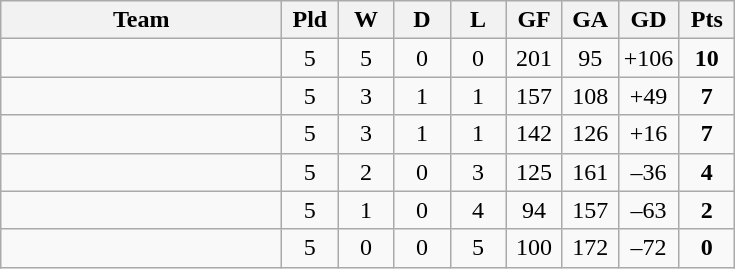<table class="wikitable" style="text-align: center;">
<tr>
<th width="180">Team</th>
<th width="30">Pld</th>
<th width="30">W</th>
<th width="30">D</th>
<th width="30">L</th>
<th width="30">GF</th>
<th width="30">GA</th>
<th width="30">GD</th>
<th width="30">Pts</th>
</tr>
<tr>
<td align="left"></td>
<td>5</td>
<td>5</td>
<td>0</td>
<td>0</td>
<td>201</td>
<td>95</td>
<td>+106</td>
<td><strong>10</strong></td>
</tr>
<tr>
<td align="left"></td>
<td>5</td>
<td>3</td>
<td>1</td>
<td>1</td>
<td>157</td>
<td>108</td>
<td>+49</td>
<td><strong>7</strong></td>
</tr>
<tr>
<td align="left"></td>
<td>5</td>
<td>3</td>
<td>1</td>
<td>1</td>
<td>142</td>
<td>126</td>
<td>+16</td>
<td><strong>7</strong></td>
</tr>
<tr>
<td align="left"></td>
<td>5</td>
<td>2</td>
<td>0</td>
<td>3</td>
<td>125</td>
<td>161</td>
<td>–36</td>
<td><strong>4</strong></td>
</tr>
<tr>
<td align="left"></td>
<td>5</td>
<td>1</td>
<td>0</td>
<td>4</td>
<td>94</td>
<td>157</td>
<td>–63</td>
<td><strong>2</strong></td>
</tr>
<tr>
<td align="left"></td>
<td>5</td>
<td>0</td>
<td>0</td>
<td>5</td>
<td>100</td>
<td>172</td>
<td>–72</td>
<td><strong>0</strong></td>
</tr>
</table>
